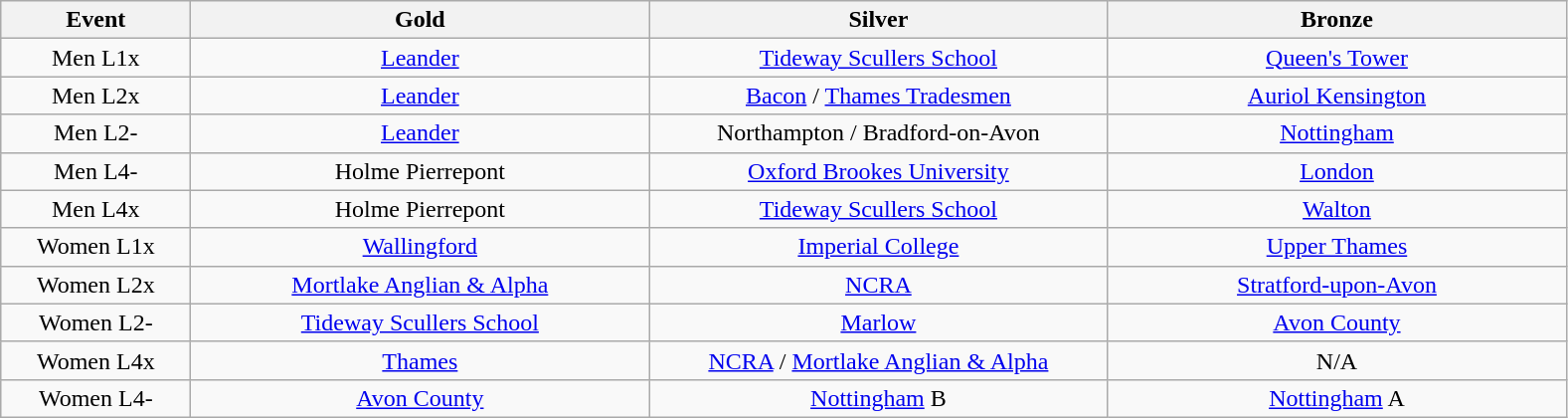<table class="wikitable" style="text-align:center">
<tr>
<th width=120>Event</th>
<th width=300>Gold</th>
<th width=300>Silver</th>
<th width=300>Bronze</th>
</tr>
<tr>
<td>Men L1x</td>
<td><a href='#'>Leander</a></td>
<td><a href='#'>Tideway Scullers School</a></td>
<td><a href='#'>Queen's Tower</a></td>
</tr>
<tr>
<td>Men L2x</td>
<td><a href='#'>Leander</a></td>
<td><a href='#'>Bacon</a> / <a href='#'>Thames Tradesmen</a></td>
<td><a href='#'>Auriol Kensington</a></td>
</tr>
<tr>
<td>Men L2-</td>
<td><a href='#'>Leander</a></td>
<td>Northampton / Bradford-on-Avon</td>
<td><a href='#'>Nottingham</a></td>
</tr>
<tr>
<td>Men L4-</td>
<td>Holme Pierrepont</td>
<td><a href='#'>Oxford Brookes University</a></td>
<td><a href='#'>London</a></td>
</tr>
<tr>
<td>Men L4x</td>
<td>Holme Pierrepont</td>
<td><a href='#'>Tideway Scullers School</a></td>
<td><a href='#'>Walton</a></td>
</tr>
<tr>
<td>Women L1x</td>
<td><a href='#'>Wallingford</a></td>
<td><a href='#'>Imperial College</a></td>
<td><a href='#'>Upper Thames</a></td>
</tr>
<tr>
<td>Women L2x</td>
<td><a href='#'>Mortlake Anglian & Alpha</a></td>
<td><a href='#'>NCRA</a></td>
<td><a href='#'>Stratford-upon-Avon</a></td>
</tr>
<tr>
<td>Women L2-</td>
<td><a href='#'>Tideway Scullers School</a></td>
<td><a href='#'>Marlow</a></td>
<td><a href='#'>Avon County</a></td>
</tr>
<tr>
<td>Women L4x</td>
<td><a href='#'>Thames</a></td>
<td><a href='#'>NCRA</a> / <a href='#'>Mortlake Anglian & Alpha</a></td>
<td>N/A</td>
</tr>
<tr>
<td>Women L4-</td>
<td><a href='#'>Avon County</a></td>
<td><a href='#'>Nottingham</a> B</td>
<td><a href='#'>Nottingham</a> A</td>
</tr>
</table>
